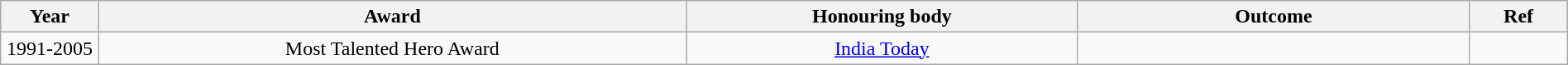<table class="wikitable" style="width:100%;">
<tr>
<th width=5%>Year</th>
<th style="width:30%;">Award</th>
<th style="width:20%;">Honouring body</th>
<th style="width:20%;">Outcome</th>
<th style="width:5%;">Ref</th>
</tr>
<tr>
<td style="text-align:center;">1991-2005</td>
<td style="text-align:center;">Most Talented Hero Award</td>
<td style="text-align:center;"><a href='#'>India Today</a></td>
<td></td>
<td></td>
</tr>
</table>
